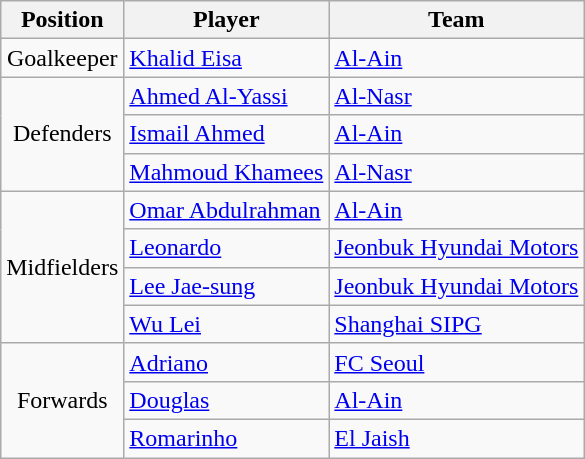<table class="wikitable">
<tr>
<th>Position</th>
<th>Player</th>
<th>Team</th>
</tr>
<tr>
<td align=center>Goalkeeper</td>
<td> <a href='#'>Khalid Eisa</a></td>
<td align=left> <a href='#'>Al-Ain</a></td>
</tr>
<tr>
<td align=center rowspan=3>Defenders</td>
<td> <a href='#'>Ahmed Al-Yassi</a></td>
<td align=left> <a href='#'>Al-Nasr</a></td>
</tr>
<tr>
<td> <a href='#'>Ismail Ahmed</a></td>
<td align=left> <a href='#'>Al-Ain</a></td>
</tr>
<tr>
<td> <a href='#'>Mahmoud Khamees</a></td>
<td align=left> <a href='#'>Al-Nasr</a></td>
</tr>
<tr>
<td align=center rowspan=4>Midfielders</td>
<td align=left> <a href='#'>Omar Abdulrahman</a></td>
<td align=left> <a href='#'>Al-Ain</a></td>
</tr>
<tr>
<td align=left> <a href='#'>Leonardo</a></td>
<td align=left> <a href='#'>Jeonbuk Hyundai Motors</a></td>
</tr>
<tr>
<td align=left> <a href='#'>Lee Jae-sung</a></td>
<td align=left> <a href='#'>Jeonbuk Hyundai Motors</a></td>
</tr>
<tr>
<td align=left> <a href='#'>Wu Lei</a></td>
<td align=left> <a href='#'>Shanghai SIPG</a></td>
</tr>
<tr>
<td align=center rowspan=3>Forwards</td>
<td align=left> <a href='#'>Adriano</a></td>
<td align=left> <a href='#'>FC Seoul</a></td>
</tr>
<tr>
<td> <a href='#'>Douglas</a></td>
<td align=left> <a href='#'>Al-Ain</a></td>
</tr>
<tr>
<td align=left> <a href='#'>Romarinho</a></td>
<td align=left> <a href='#'>El Jaish</a></td>
</tr>
</table>
